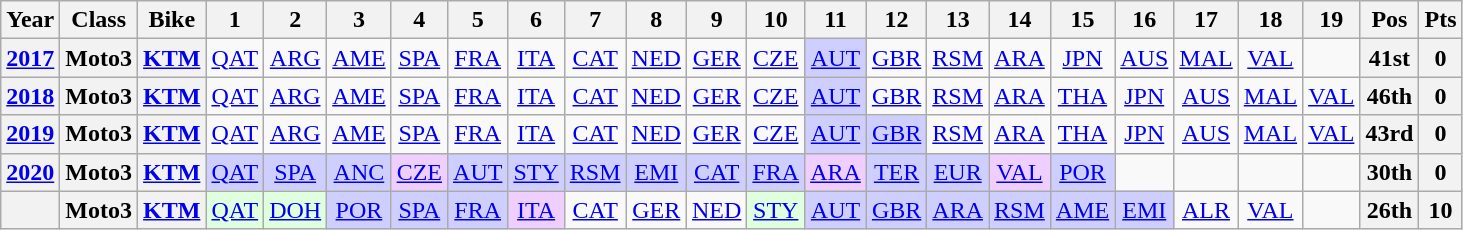<table class="wikitable" style="text-align:center">
<tr>
<th>Year</th>
<th>Class</th>
<th>Bike</th>
<th>1</th>
<th>2</th>
<th>3</th>
<th>4</th>
<th>5</th>
<th>6</th>
<th>7</th>
<th>8</th>
<th>9</th>
<th>10</th>
<th>11</th>
<th>12</th>
<th>13</th>
<th>14</th>
<th>15</th>
<th>16</th>
<th>17</th>
<th>18</th>
<th>19</th>
<th>Pos</th>
<th>Pts</th>
</tr>
<tr>
<th><a href='#'>2017</a></th>
<th>Moto3</th>
<th><a href='#'>KTM</a></th>
<td><a href='#'>QAT</a></td>
<td><a href='#'>ARG</a></td>
<td><a href='#'>AME</a></td>
<td><a href='#'>SPA</a></td>
<td><a href='#'>FRA</a></td>
<td><a href='#'>ITA</a></td>
<td><a href='#'>CAT</a></td>
<td><a href='#'>NED</a></td>
<td><a href='#'>GER</a></td>
<td><a href='#'>CZE</a></td>
<td style="background:#cfcfff;"><a href='#'>AUT</a><br></td>
<td><a href='#'>GBR</a></td>
<td><a href='#'>RSM</a></td>
<td><a href='#'>ARA</a></td>
<td><a href='#'>JPN</a></td>
<td><a href='#'>AUS</a></td>
<td><a href='#'>MAL</a></td>
<td><a href='#'>VAL</a></td>
<td></td>
<th>41st</th>
<th>0</th>
</tr>
<tr>
<th><a href='#'>2018</a></th>
<th>Moto3</th>
<th><a href='#'>KTM</a></th>
<td><a href='#'>QAT</a></td>
<td><a href='#'>ARG</a></td>
<td><a href='#'>AME</a></td>
<td><a href='#'>SPA</a></td>
<td><a href='#'>FRA</a></td>
<td><a href='#'>ITA</a></td>
<td><a href='#'>CAT</a></td>
<td><a href='#'>NED</a></td>
<td><a href='#'>GER</a></td>
<td><a href='#'>CZE</a></td>
<td style="background:#cfcfff;"><a href='#'>AUT</a><br></td>
<td><a href='#'>GBR</a></td>
<td><a href='#'>RSM</a></td>
<td><a href='#'>ARA</a></td>
<td><a href='#'>THA</a></td>
<td><a href='#'>JPN</a></td>
<td><a href='#'>AUS</a></td>
<td><a href='#'>MAL</a></td>
<td><a href='#'>VAL</a></td>
<th>46th</th>
<th>0</th>
</tr>
<tr>
<th><a href='#'>2019</a></th>
<th>Moto3</th>
<th><a href='#'>KTM</a></th>
<td><a href='#'>QAT</a></td>
<td><a href='#'>ARG</a></td>
<td><a href='#'>AME</a></td>
<td><a href='#'>SPA</a></td>
<td><a href='#'>FRA</a></td>
<td><a href='#'>ITA</a></td>
<td><a href='#'>CAT</a></td>
<td><a href='#'>NED</a></td>
<td><a href='#'>GER</a></td>
<td><a href='#'>CZE</a></td>
<td style="background:#cfcfff;"><a href='#'>AUT</a><br></td>
<td style="background:#cfcfff;"><a href='#'>GBR</a><br></td>
<td><a href='#'>RSM</a></td>
<td><a href='#'>ARA</a></td>
<td><a href='#'>THA</a></td>
<td><a href='#'>JPN</a></td>
<td><a href='#'>AUS</a></td>
<td><a href='#'>MAL</a></td>
<td><a href='#'>VAL</a></td>
<th>43rd</th>
<th>0</th>
</tr>
<tr>
<th><a href='#'>2020</a></th>
<th>Moto3</th>
<th><a href='#'>KTM</a></th>
<td style="background:#cfcfff;"><a href='#'>QAT</a><br></td>
<td style="background:#cfcfff;"><a href='#'>SPA</a><br></td>
<td style="background:#cfcfff;"><a href='#'>ANC</a><br></td>
<td style="background:#efcfff;"><a href='#'>CZE</a><br></td>
<td style="background:#cfcfff;"><a href='#'>AUT</a><br></td>
<td style="background:#cfcfff;"><a href='#'>STY</a><br></td>
<td style="background:#cfcfff;"><a href='#'>RSM</a><br></td>
<td style="background:#cfcfff;"><a href='#'>EMI</a><br></td>
<td style="background:#cfcfff;"><a href='#'>CAT</a><br></td>
<td style="background:#cfcfff;"><a href='#'>FRA</a><br></td>
<td style="background:#efcfff;"><a href='#'>ARA</a><br></td>
<td style="background:#cfcfff;"><a href='#'>TER</a><br></td>
<td style="background:#cfcfff;"><a href='#'>EUR</a><br></td>
<td style="background:#efcfff;"><a href='#'>VAL</a><br></td>
<td style="background:#cfcfff;"><a href='#'>POR</a><br></td>
<td></td>
<td></td>
<td></td>
<td></td>
<th>30th</th>
<th>0</th>
</tr>
<tr>
<th></th>
<th>Moto3</th>
<th><a href='#'>KTM</a></th>
<td style="background:#dfffdf;"><a href='#'>QAT</a><br></td>
<td style="background:#dfffdf;"><a href='#'>DOH</a><br></td>
<td style="background:#cfcfff;"><a href='#'>POR</a><br></td>
<td style="background:#cfcfff;"><a href='#'>SPA</a><br></td>
<td style="background:#cfcfff;"><a href='#'>FRA</a><br></td>
<td style="background:#efcfff;"><a href='#'>ITA</a><br></td>
<td><a href='#'>CAT</a></td>
<td><a href='#'>GER</a></td>
<td><a href='#'>NED</a></td>
<td style="background:#dfffdf;"><a href='#'>STY</a><br></td>
<td style="background:#cfcfff;"><a href='#'>AUT</a><br></td>
<td style="background:#cfcfff;"><a href='#'>GBR</a><br></td>
<td style="background:#cfcfff;"><a href='#'>ARA</a><br></td>
<td style="background:#cfcfff;"><a href='#'>RSM</a><br></td>
<td style="background:#cfcfff;"><a href='#'>AME</a><br></td>
<td style="background:#cfcfff;"><a href='#'>EMI</a><br></td>
<td><a href='#'>ALR</a></td>
<td><a href='#'>VAL</a></td>
<td></td>
<th>26th</th>
<th>10</th>
</tr>
</table>
